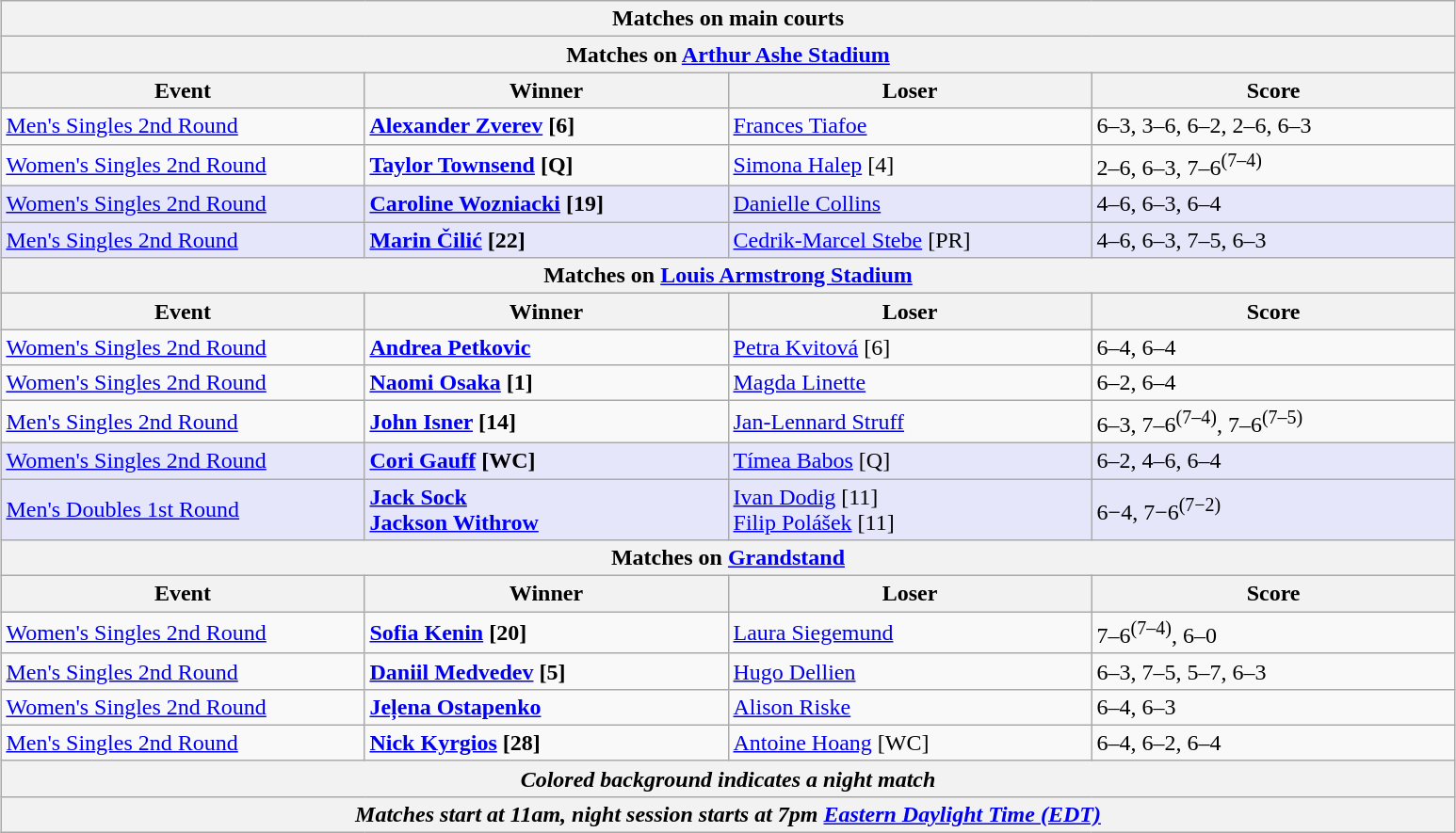<table class="wikitable" style="margin:auto;">
<tr>
<th colspan="4" style="white-space:nowrap;">Matches on main courts</th>
</tr>
<tr>
<th colspan="4"><strong>Matches on <a href='#'>Arthur Ashe Stadium</a></strong></th>
</tr>
<tr>
<th width=250>Event</th>
<th width=250>Winner</th>
<th width=250>Loser</th>
<th width=250>Score</th>
</tr>
<tr>
<td><a href='#'>Men's Singles 2nd Round</a></td>
<td> <strong><a href='#'>Alexander Zverev</a> [6]</strong></td>
<td> <a href='#'>Frances Tiafoe</a></td>
<td>6–3, 3–6, 6–2, 2–6, 6–3</td>
</tr>
<tr>
<td><a href='#'>Women's Singles 2nd Round</a></td>
<td> <strong><a href='#'>Taylor Townsend</a> [Q]</strong></td>
<td> <a href='#'>Simona Halep</a> [4]</td>
<td>2–6, 6–3, 7–6<sup>(7–4)</sup></td>
</tr>
<tr bgcolor=lavender>
<td><a href='#'>Women's Singles 2nd Round</a></td>
<td> <strong><a href='#'>Caroline Wozniacki</a> [19]</strong></td>
<td> <a href='#'>Danielle Collins</a></td>
<td>4–6, 6–3, 6–4</td>
</tr>
<tr bgcolor="lavender">
<td><a href='#'>Men's Singles 2nd Round</a></td>
<td> <strong><a href='#'>Marin Čilić</a> [22]</strong></td>
<td> <a href='#'>Cedrik-Marcel Stebe</a> [PR]</td>
<td>4–6, 6–3, 7–5, 6–3</td>
</tr>
<tr>
<th colspan="4"><strong>Matches on <a href='#'>Louis Armstrong Stadium</a></strong></th>
</tr>
<tr>
<th width=250>Event</th>
<th width=250>Winner</th>
<th width=250>Loser</th>
<th width=250>Score</th>
</tr>
<tr>
<td><a href='#'>Women's Singles 2nd Round</a></td>
<td> <strong><a href='#'>Andrea Petkovic</a></strong></td>
<td> <a href='#'>Petra Kvitová</a> [6]</td>
<td>6–4, 6–4</td>
</tr>
<tr>
<td><a href='#'>Women's Singles 2nd Round</a></td>
<td> <strong><a href='#'>Naomi Osaka</a> [1]</strong></td>
<td> <a href='#'>Magda Linette</a></td>
<td>6–2, 6–4</td>
</tr>
<tr>
<td><a href='#'>Men's Singles 2nd Round</a></td>
<td> <strong><a href='#'>John Isner</a> [14]</strong></td>
<td> <a href='#'>Jan-Lennard Struff</a></td>
<td>6–3, 7–6<sup>(7–4)</sup>, 7–6<sup>(7–5)</sup></td>
</tr>
<tr bgcolor="lavender">
<td><a href='#'>Women's Singles 2nd Round</a></td>
<td> <strong><a href='#'>Cori Gauff</a> [WC]</strong></td>
<td> <a href='#'>Tímea Babos</a> [Q]</td>
<td>6–2, 4–6, 6–4</td>
</tr>
<tr bgcolor="lavender">
<td><a href='#'>Men's Doubles 1st Round</a></td>
<td> <strong><a href='#'>Jack Sock</a> <br>  <a href='#'>Jackson Withrow</a></strong></td>
<td> <a href='#'>Ivan Dodig</a> [11] <br>  <a href='#'>Filip Polášek</a> [11]</td>
<td>6−4, 7−6<sup>(7−2)</sup></td>
</tr>
<tr>
<th colspan="4"><strong>Matches on <a href='#'>Grandstand</a></strong></th>
</tr>
<tr>
<th width=250>Event</th>
<th width=250>Winner</th>
<th width=250>Loser</th>
<th width=250>Score</th>
</tr>
<tr>
<td><a href='#'>Women's Singles 2nd Round</a></td>
<td> <strong><a href='#'>Sofia Kenin</a> [20]</strong></td>
<td> <a href='#'>Laura Siegemund</a></td>
<td>7–6<sup>(7–4)</sup>, 6–0</td>
</tr>
<tr>
<td><a href='#'>Men's Singles 2nd Round</a></td>
<td> <strong><a href='#'>Daniil Medvedev</a> [5]</strong></td>
<td> <a href='#'>Hugo Dellien</a></td>
<td>6–3, 7–5, 5–7, 6–3</td>
</tr>
<tr>
<td><a href='#'>Women's Singles 2nd Round</a></td>
<td> <strong><a href='#'>Jeļena Ostapenko</a></strong></td>
<td> <a href='#'>Alison Riske</a></td>
<td>6–4, 6–3</td>
</tr>
<tr>
<td><a href='#'>Men's  Singles 2nd Round</a></td>
<td> <strong><a href='#'>Nick Kyrgios</a> [28]</strong></td>
<td> <a href='#'>Antoine Hoang</a> [WC]</td>
<td>6–4, 6–2, 6–4</td>
</tr>
<tr>
<th colspan=4><em>Colored background indicates a night match</em></th>
</tr>
<tr>
<th colspan=4><em>Matches start at 11am, night session starts at 7pm <a href='#'>Eastern Daylight Time (EDT)</a></em></th>
</tr>
</table>
